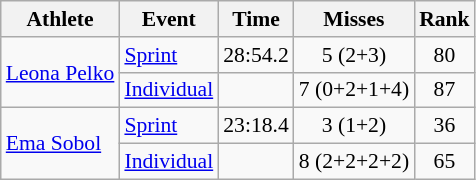<table class="wikitable" style="font-size:90%">
<tr>
<th>Athlete</th>
<th>Event</th>
<th>Time</th>
<th>Misses</th>
<th>Rank</th>
</tr>
<tr align=center>
<td align=left rowspan=2><a href='#'>Leona Pelko</a></td>
<td align=left><a href='#'>Sprint</a></td>
<td>28:54.2</td>
<td>5 (2+3)</td>
<td>80</td>
</tr>
<tr align=center>
<td align=left><a href='#'>Individual</a></td>
<td></td>
<td>7 (0+2+1+4)</td>
<td>87</td>
</tr>
<tr align=center>
<td align=left rowspan=2><a href='#'>Ema Sobol</a></td>
<td align=left><a href='#'>Sprint</a></td>
<td>23:18.4</td>
<td>3 (1+2)</td>
<td>36</td>
</tr>
<tr align=center>
<td align=left><a href='#'>Individual</a></td>
<td></td>
<td>8 (2+2+2+2)</td>
<td>65</td>
</tr>
</table>
